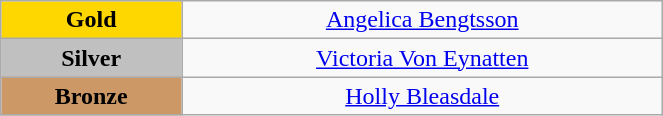<table class="wikitable" style="text-align:center; " width="35%">
<tr>
<td bgcolor="gold"><strong>Gold</strong></td>
<td><a href='#'>Angelica Bengtsson</a><br>  <small><em></em></small></td>
</tr>
<tr>
<td bgcolor="silver"><strong>Silver</strong></td>
<td><a href='#'>Victoria Von Eynatten</a><br>  <small><em></em></small></td>
</tr>
<tr>
<td bgcolor="CC9966"><strong>Bronze</strong></td>
<td><a href='#'>Holly Bleasdale</a><br>  <small><em></em></small></td>
</tr>
</table>
